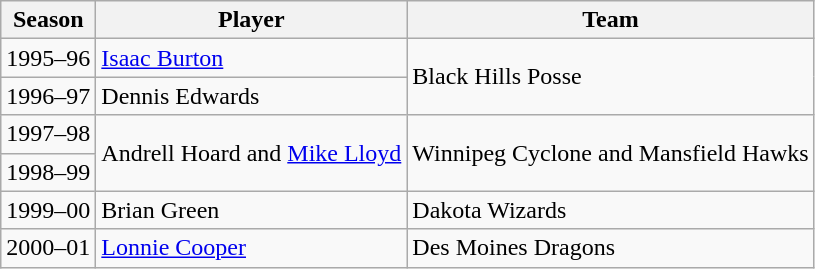<table class="wikitable">
<tr>
<th>Season</th>
<th>Player</th>
<th>Team</th>
</tr>
<tr>
<td>1995–96</td>
<td><a href='#'>Isaac Burton</a></td>
<td rowspan="2">Black Hills Posse</td>
</tr>
<tr>
<td>1996–97</td>
<td>Dennis Edwards</td>
</tr>
<tr>
<td>1997–98</td>
<td rowspan="2">Andrell Hoard and <a href='#'>Mike Lloyd</a></td>
<td rowspan="2">Winnipeg Cyclone and Mansfield Hawks</td>
</tr>
<tr>
<td>1998–99</td>
</tr>
<tr>
<td>1999–00</td>
<td>Brian Green</td>
<td>Dakota Wizards</td>
</tr>
<tr>
<td>2000–01</td>
<td><a href='#'>Lonnie Cooper</a></td>
<td>Des Moines Dragons</td>
</tr>
</table>
